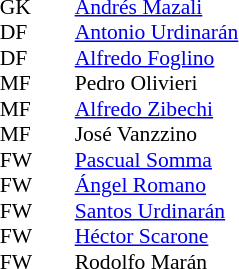<table cellspacing="0" cellpadding="0" style="font-size:90%; margin:0.2em auto;">
<tr>
<th width="25"></th>
<th width="25"></th>
</tr>
<tr>
<td>GK</td>
<td></td>
<td> <a href='#'>Andrés Mazali</a></td>
</tr>
<tr>
<td>DF</td>
<td></td>
<td> <a href='#'>Antonio Urdinarán</a></td>
</tr>
<tr>
<td>DF</td>
<td></td>
<td> <a href='#'>Alfredo Foglino</a> </td>
</tr>
<tr>
<td>MF</td>
<td></td>
<td> Pedro Olivieri</td>
</tr>
<tr>
<td>MF</td>
<td></td>
<td> <a href='#'>Alfredo Zibechi</a></td>
</tr>
<tr>
<td>MF</td>
<td></td>
<td> José Vanzzino</td>
</tr>
<tr>
<td>FW</td>
<td></td>
<td> <a href='#'>Pascual Somma</a></td>
</tr>
<tr>
<td>FW</td>
<td></td>
<td> <a href='#'>Ángel Romano</a></td>
</tr>
<tr>
<td>FW</td>
<td></td>
<td> <a href='#'>Santos Urdinarán</a></td>
</tr>
<tr>
<td>FW</td>
<td></td>
<td> <a href='#'>Héctor Scarone</a></td>
</tr>
<tr>
<td>FW</td>
<td></td>
<td> Rodolfo Marán</td>
</tr>
</table>
